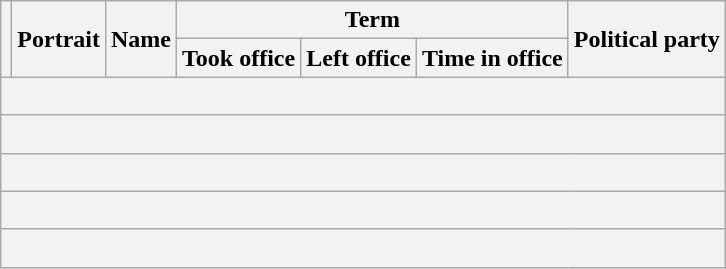<table class="wikitable" style="text-align:center;">
<tr>
<th rowspan=2></th>
<th rowspan=2>Portrait</th>
<th rowspan=2>Name<br></th>
<th colspan=3>Term</th>
<th rowspan=2>Political party</th>
</tr>
<tr>
<th>Took office</th>
<th>Left office</th>
<th>Time in office</th>
</tr>
<tr>
<th colspan=7><br></th>
</tr>
<tr>
<th colspan=7><br>
</th>
</tr>
<tr>
<th colspan=7><br></th>
</tr>
<tr>
<th colspan=7><br>

</th>
</tr>
<tr>
<th colspan=7><br></th>
</tr>
</table>
